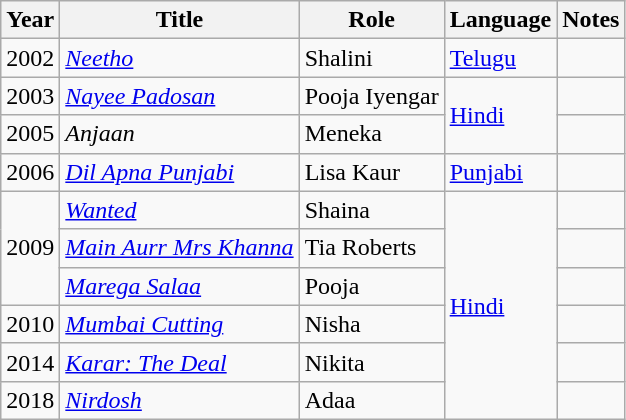<table class="wikitable sortable">
<tr>
<th>Year</th>
<th>Title</th>
<th>Role</th>
<th>Language</th>
<th>Notes</th>
</tr>
<tr>
<td>2002</td>
<td><em><a href='#'>Neetho</a></em></td>
<td>Shalini</td>
<td><a href='#'>Telugu</a></td>
<td></td>
</tr>
<tr>
<td>2003</td>
<td><em><a href='#'>Nayee Padosan</a></em></td>
<td>Pooja Iyengar</td>
<td rowspan="2"><a href='#'>Hindi</a></td>
<td></td>
</tr>
<tr>
<td>2005</td>
<td><em>Anjaan</em></td>
<td>Meneka</td>
<td></td>
</tr>
<tr>
<td>2006</td>
<td><em><a href='#'>Dil Apna Punjabi</a></em></td>
<td>Lisa Kaur</td>
<td><a href='#'>Punjabi</a></td>
<td></td>
</tr>
<tr>
<td rowspan="3">2009</td>
<td><em><a href='#'>Wanted</a></em></td>
<td>Shaina</td>
<td rowspan="6"><a href='#'>Hindi</a></td>
<td></td>
</tr>
<tr>
<td><em><a href='#'>Main Aurr Mrs Khanna</a></em></td>
<td>Tia Roberts</td>
<td></td>
</tr>
<tr>
<td><em><a href='#'>Marega Salaa</a></em></td>
<td>Pooja</td>
<td></td>
</tr>
<tr>
<td>2010</td>
<td><em><a href='#'>Mumbai Cutting</a></em></td>
<td>Nisha</td>
<td></td>
</tr>
<tr>
<td>2014</td>
<td><em><a href='#'>Karar: The Deal</a></em></td>
<td>Nikita</td>
<td></td>
</tr>
<tr>
<td>2018</td>
<td><em><a href='#'>Nirdosh</a></em></td>
<td>Adaa</td>
<td></td>
</tr>
</table>
